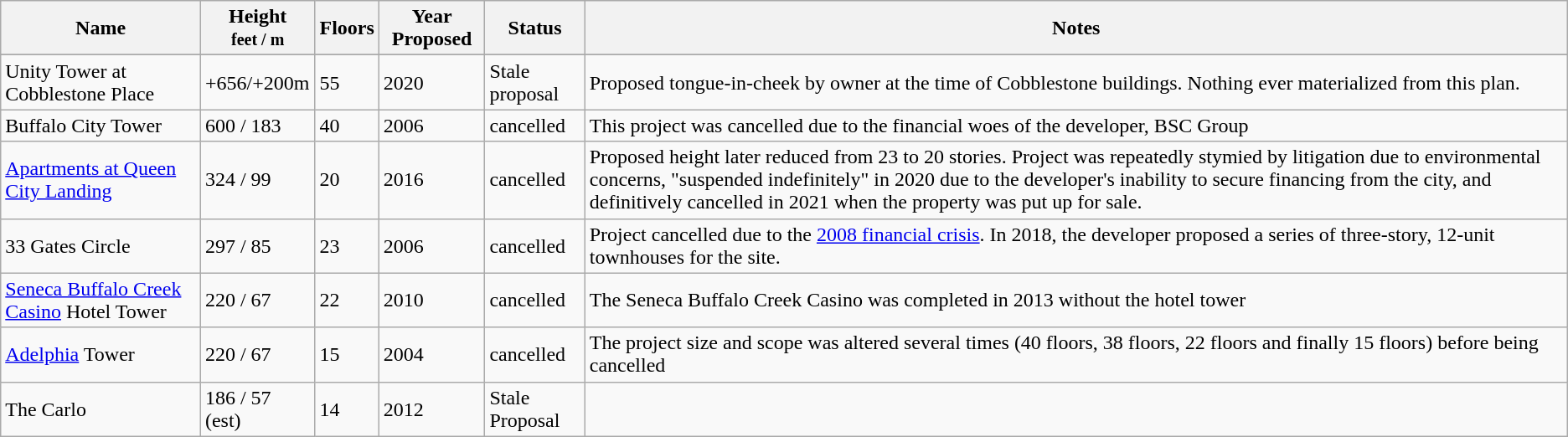<table class="wikitable sortable">
<tr>
<th>Name</th>
<th>Height<br><small>feet / m</small></th>
<th>Floors</th>
<th>Year Proposed</th>
<th>Status</th>
<th class="unsortable">Notes</th>
</tr>
<tr>
</tr>
<tr>
<td>Unity Tower at Cobblestone Place</td>
<td>+656/+200m</td>
<td>55</td>
<td>2020</td>
<td>Stale proposal</td>
<td>Proposed tongue-in-cheek by owner at the time of Cobblestone buildings. Nothing ever materialized from this plan.</td>
</tr>
<tr>
<td>Buffalo City Tower</td>
<td>600 / 183</td>
<td>40</td>
<td>2006</td>
<td>cancelled</td>
<td>This project was cancelled due to the financial woes of the developer, BSC Group</td>
</tr>
<tr>
<td><a href='#'>Apartments at Queen City Landing</a></td>
<td>324 / 99</td>
<td>20</td>
<td>2016</td>
<td>cancelled</td>
<td>Proposed height later reduced from 23 to 20 stories. Project was repeatedly stymied by litigation due to environmental concerns, "suspended indefinitely" in 2020 due to the developer's inability to secure financing from the city, and definitively cancelled in 2021 when the property was put up for sale.</td>
</tr>
<tr>
<td>33 Gates Circle</td>
<td>297 / 85</td>
<td>23</td>
<td>2006</td>
<td>cancelled</td>
<td>Project cancelled due to the <a href='#'>2008 financial crisis</a>. In 2018, the developer proposed a series of three-story, 12-unit townhouses for the site.</td>
</tr>
<tr>
<td><a href='#'>Seneca Buffalo Creek Casino</a> Hotel Tower</td>
<td>220 / 67</td>
<td>22</td>
<td>2010</td>
<td>cancelled</td>
<td>The Seneca Buffalo Creek Casino was completed in 2013 without the hotel tower</td>
</tr>
<tr>
<td><a href='#'>Adelphia</a> Tower</td>
<td>220 / 67</td>
<td>15</td>
<td>2004</td>
<td>cancelled</td>
<td>The project size and scope was altered several times (40 floors, 38 floors, 22 floors and finally 15 floors) before being cancelled</td>
</tr>
<tr>
<td>The Carlo</td>
<td>186 / 57 (est)</td>
<td>14</td>
<td>2012</td>
<td>Stale Proposal</td>
<td></td>
</tr>
</table>
